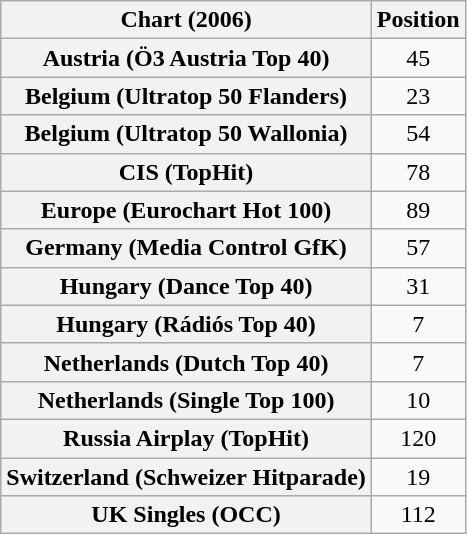<table class="wikitable sortable plainrowheaders" style="text-align:center">
<tr>
<th>Chart (2006)</th>
<th>Position</th>
</tr>
<tr>
<th scope="row">Austria (Ö3 Austria Top 40)</th>
<td>45</td>
</tr>
<tr>
<th scope="row">Belgium (Ultratop 50 Flanders)</th>
<td>23</td>
</tr>
<tr>
<th scope="row">Belgium (Ultratop 50 Wallonia)</th>
<td>54</td>
</tr>
<tr>
<th scope="row">CIS (TopHit)</th>
<td>78</td>
</tr>
<tr>
<th scope="row">Europe (Eurochart Hot 100)</th>
<td>89</td>
</tr>
<tr>
<th scope="row">Germany (Media Control GfK)</th>
<td>57</td>
</tr>
<tr>
<th scope="row">Hungary (Dance Top 40)</th>
<td>31</td>
</tr>
<tr>
<th scope="row">Hungary (Rádiós Top 40)</th>
<td>7</td>
</tr>
<tr>
<th scope="row">Netherlands (Dutch Top 40)</th>
<td>7</td>
</tr>
<tr>
<th scope="row">Netherlands (Single Top 100)</th>
<td>10</td>
</tr>
<tr>
<th scope="row">Russia Airplay (TopHit)</th>
<td>120</td>
</tr>
<tr>
<th scope="row">Switzerland (Schweizer Hitparade)</th>
<td>19</td>
</tr>
<tr>
<th scope="row">UK Singles (OCC)</th>
<td>112</td>
</tr>
</table>
